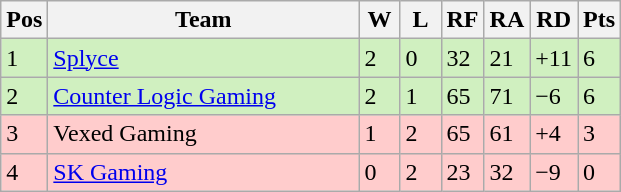<table class="wikitable">
<tr>
<th width="20px">Pos</th>
<th width="200px">Team</th>
<th width="20px">W</th>
<th width="20px">L</th>
<th width="20px">RF</th>
<th width="20px">RA</th>
<th width="20px">RD</th>
<th width="20px">Pts</th>
</tr>
<tr style="background: #D0F0C0;">
<td>1</td>
<td><a href='#'>Splyce</a></td>
<td>2</td>
<td>0</td>
<td>32</td>
<td>21</td>
<td>+11</td>
<td>6</td>
</tr>
<tr style="background: #D0F0C0;">
<td>2</td>
<td><a href='#'>Counter Logic Gaming</a></td>
<td>2</td>
<td>1</td>
<td>65</td>
<td>71</td>
<td>−6</td>
<td>6</td>
</tr>
<tr style="background: #FFCCCC;">
<td>3</td>
<td>Vexed Gaming</td>
<td>1</td>
<td>2</td>
<td>65</td>
<td>61</td>
<td>+4</td>
<td>3</td>
</tr>
<tr style="background: #FFCCCC;">
<td>4</td>
<td><a href='#'>SK Gaming</a></td>
<td>0</td>
<td>2</td>
<td>23</td>
<td>32</td>
<td>−9</td>
<td>0</td>
</tr>
</table>
